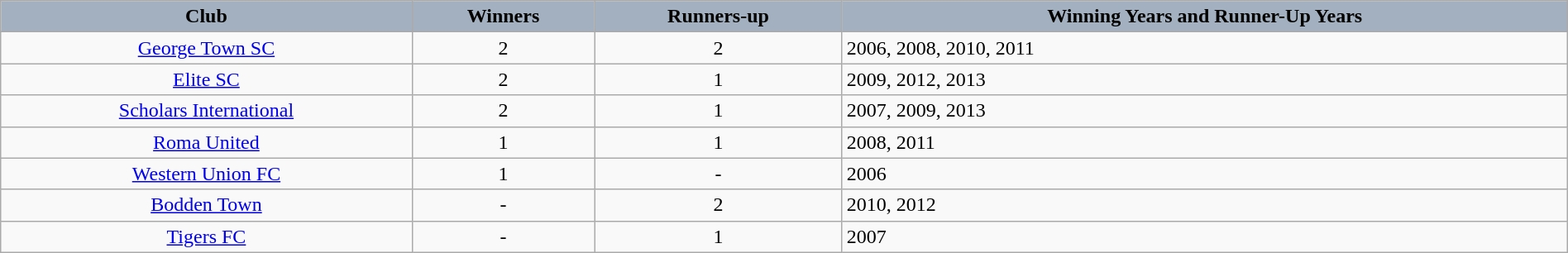<table class="wikitable" width=100% style="text-align: center">
<tr bgcolor=#a3b0bf>
<td><strong>Club</strong></td>
<td><strong>Winners</strong></td>
<td><strong>Runners-up</strong></td>
<td><strong>Winning Years and <span>Runner-Up Years</span></strong></td>
</tr>
<tr>
<td><a href='#'>George Town SC</a></td>
<td>2</td>
<td><span>2</span></td>
<td align=left><span>2006</span>, <span>2008</span>, 2010, 2011</td>
</tr>
<tr>
<td><a href='#'>Elite SC</a></td>
<td>2</td>
<td><span>1</span></td>
<td align=left>2009, 2012, <span>2013</span></td>
</tr>
<tr>
<td><a href='#'>Scholars International</a></td>
<td>2</td>
<td><span>1</span></td>
<td align=left>2007, <span>2009</span>, 2013</td>
</tr>
<tr>
<td><a href='#'>Roma United</a></td>
<td>1</td>
<td><span>1</span></td>
<td align=left>2008,<span> 2011</span></td>
</tr>
<tr>
<td><a href='#'>Western Union FC</a></td>
<td>1</td>
<td><span>-</span></td>
<td align=left>2006</td>
</tr>
<tr>
<td><a href='#'>Bodden Town</a></td>
<td>-</td>
<td><span>2</span></td>
<td align=left><span>2010, 2012</span></td>
</tr>
<tr>
<td><a href='#'>Tigers FC</a></td>
<td>-</td>
<td><span>1</span></td>
<td align=left><span>2007</span></td>
</tr>
</table>
